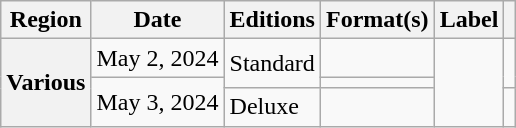<table class="wikitable plainrowheaders">
<tr>
<th scope="col">Region</th>
<th scope="col">Date</th>
<th scope="col">Editions</th>
<th scope="col">Format(s)</th>
<th scope="col">Label</th>
<th scope="col"></th>
</tr>
<tr>
<th scope="row" rowspan="3">Various</th>
<td>May 2, 2024</td>
<td rowspan="2">Standard</td>
<td></td>
<td rowspan="3"></td>
<td rowspan="2" align="center"></td>
</tr>
<tr>
<td rowspan="2">May 3, 2024</td>
<td></td>
</tr>
<tr>
<td>Deluxe</td>
<td></td>
<td align="center"></td>
</tr>
</table>
